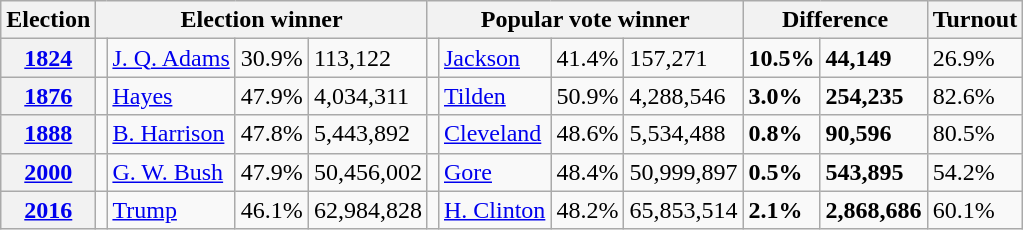<table class="wikitable sortable">
<tr>
<th scope="col">Election</th>
<th scope="col" colspan="4" class="unsortable">Election winner</th>
<th scope="col" colspan="4" class="unsortable">Popular vote winner</th>
<th scope="col" colspan="2">Difference</th>
<th scope="col">Turnout</th>
</tr>
<tr>
<th scope="row"><a href='#'>1824</a></th>
<td></td>
<td style="text-align: left;"><a href='#'>J. Q. Adams</a></td>
<td>30.9%</td>
<td>113,122</td>
<td></td>
<td style="text-align: left;"><a href='#'>Jackson</a></td>
<td>41.4%</td>
<td>157,271</td>
<td><strong>10.5%</strong></td>
<td><strong>44,149</strong></td>
<td>26.9%</td>
</tr>
<tr>
<th scope="row"><a href='#'>1876</a></th>
<td></td>
<td style="text-align: left;"><a href='#'>Hayes</a></td>
<td>47.9%</td>
<td>4,034,311</td>
<td></td>
<td style="text-align: left;"><a href='#'>Tilden</a></td>
<td>50.9%</td>
<td>4,288,546</td>
<td><strong>3.0%</strong></td>
<td><strong>254,235</strong></td>
<td>82.6%</td>
</tr>
<tr>
<th scope="row"><a href='#'>1888</a></th>
<td></td>
<td style="text-align: left;"><a href='#'>B. Harrison</a></td>
<td>47.8%</td>
<td>5,443,892</td>
<td></td>
<td style="text-align: left;"><a href='#'>Cleveland</a></td>
<td>48.6%</td>
<td>5,534,488</td>
<td><strong>0.8%</strong></td>
<td><strong>90,596</strong></td>
<td>80.5%</td>
</tr>
<tr>
<th scope="row"><a href='#'>2000</a></th>
<td></td>
<td style="text-align: left;"><a href='#'>G. W. Bush</a></td>
<td>47.9%</td>
<td>50,456,002</td>
<td></td>
<td style="text-align: left;"><a href='#'>Gore</a></td>
<td>48.4%</td>
<td>50,999,897</td>
<td><strong>0.5%</strong></td>
<td><strong>543,895</strong></td>
<td>54.2%</td>
</tr>
<tr>
<th scope="row"><a href='#'>2016</a></th>
<td></td>
<td style="text-align: left;"><a href='#'>Trump</a></td>
<td>46.1%</td>
<td>62,984,828</td>
<td></td>
<td style="text-align: left;"><a href='#'>H. Clinton</a></td>
<td>48.2%</td>
<td>65,853,514</td>
<td><strong>2.1%</strong></td>
<td><strong>2,868,686</strong></td>
<td>60.1%</td>
</tr>
</table>
